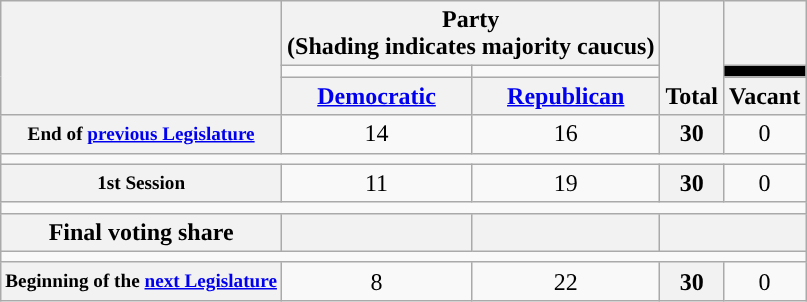<table class=wikitable style="text-align:center">
<tr style="vertical-align:bottom;">
<th rowspan=3></th>
<th colspan=2>Party <div>(Shading indicates majority caucus)</div></th>
<th rowspan=3>Total</th>
<th></th>
</tr>
<tr style="height:5px">
<td style="background-color:"></td>
<td style="background-color:"></td>
<td style="background:black;"></td>
</tr>
<tr>
<th><a href='#'>Democratic</a></th>
<th><a href='#'>Republican</a></th>
<th>Vacant</th>
</tr>
<tr>
<th style="font-size:80%;">End of <a href='#'>previous Legislature</a></th>
<td>14</td>
<td>16</td>
<th>30</th>
<td>0</td>
</tr>
<tr>
<td colspan=6></td>
</tr>
<tr>
<th style="font-size:80%;">1st Session</th>
<td>11</td>
<td>19</td>
<th>30</th>
<td>0</td>
</tr>
<tr>
<td colspan=6></td>
</tr>
<tr>
<th>Final voting share</th>
<th></th>
<th></th>
<th colspan=2></th>
</tr>
<tr>
<td colspan=6></td>
</tr>
<tr>
<th style="font-size:80%;">Beginning of the <a href='#'>next Legislature</a></th>
<td>8</td>
<td>22</td>
<th>30</th>
<td>0</td>
</tr>
</table>
